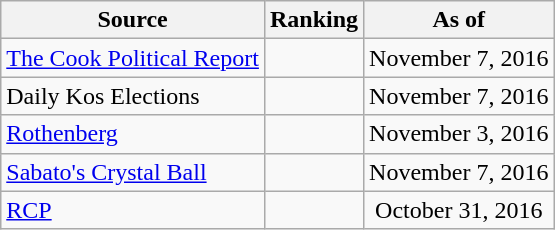<table class="wikitable" style="text-align:center">
<tr>
<th>Source</th>
<th>Ranking</th>
<th>As of</th>
</tr>
<tr>
<td align=left><a href='#'>The Cook Political Report</a></td>
<td></td>
<td>November 7, 2016</td>
</tr>
<tr>
<td align=left>Daily Kos Elections</td>
<td></td>
<td>November 7, 2016</td>
</tr>
<tr>
<td align=left><a href='#'>Rothenberg</a></td>
<td></td>
<td>November 3, 2016</td>
</tr>
<tr>
<td align=left><a href='#'>Sabato's Crystal Ball</a></td>
<td></td>
<td>November 7, 2016</td>
</tr>
<tr>
<td align="left"><a href='#'>RCP</a></td>
<td></td>
<td>October 31, 2016</td>
</tr>
</table>
